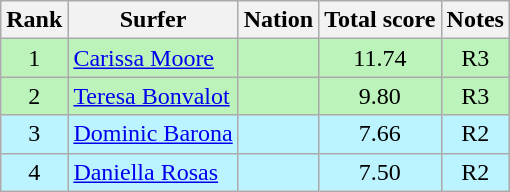<table class="wikitable sortable" style="text-align:center">
<tr>
<th>Rank</th>
<th>Surfer</th>
<th>Nation</th>
<th>Total score</th>
<th>Notes</th>
</tr>
<tr bgcolor=bbf3bb>
<td>1</td>
<td align=left><a href='#'>Carissa Moore</a></td>
<td align=left></td>
<td>11.74</td>
<td>R3</td>
</tr>
<tr bgcolor=bbf3bb>
<td>2</td>
<td align=left><a href='#'>Teresa Bonvalot</a></td>
<td align=left></td>
<td>9.80</td>
<td>R3</td>
</tr>
<tr bgcolor=bbf3ff>
<td>3</td>
<td align=left><a href='#'>Dominic Barona</a></td>
<td align=left></td>
<td>7.66</td>
<td>R2</td>
</tr>
<tr bgcolor=bbf3ff>
<td>4</td>
<td align=left><a href='#'>Daniella Rosas</a></td>
<td align=left></td>
<td>7.50</td>
<td>R2</td>
</tr>
</table>
